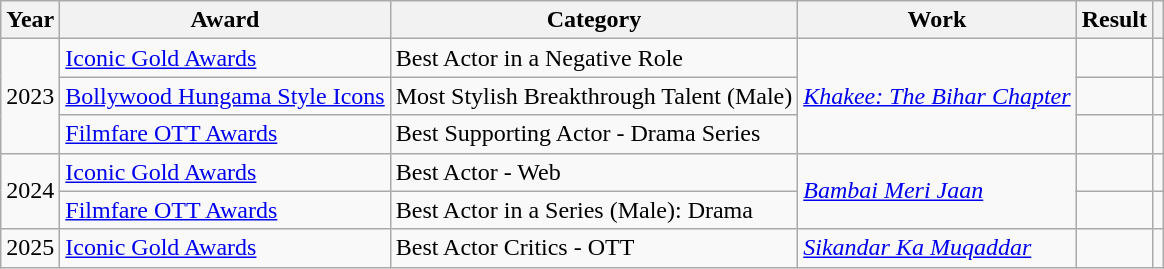<table class="wikitable">
<tr>
<th>Year</th>
<th>Award</th>
<th>Category</th>
<th>Work</th>
<th>Result</th>
<th></th>
</tr>
<tr>
<td rowspan="3">2023</td>
<td><a href='#'>Iconic Gold Awards</a></td>
<td>Best Actor in a Negative Role</td>
<td rowspan="3"><em><a href='#'>Khakee: The Bihar Chapter</a></em></td>
<td></td>
<td></td>
</tr>
<tr>
<td><a href='#'>Bollywood Hungama Style Icons</a></td>
<td>Most Stylish Breakthrough Talent (Male)</td>
<td></td>
<td></td>
</tr>
<tr>
<td><a href='#'>Filmfare OTT Awards</a></td>
<td>Best Supporting Actor - Drama Series</td>
<td></td>
<td></td>
</tr>
<tr>
<td rowspan="2">2024</td>
<td><a href='#'>Iconic Gold Awards</a></td>
<td>Best Actor - Web</td>
<td rowspan="2"><em><a href='#'>Bambai Meri Jaan</a></em></td>
<td></td>
<td></td>
</tr>
<tr>
<td><a href='#'>Filmfare OTT Awards</a></td>
<td>Best Actor in a Series (Male): Drama</td>
<td></td>
<td></td>
</tr>
<tr>
<td>2025</td>
<td><a href='#'>Iconic Gold Awards</a></td>
<td>Best Actor Critics - OTT</td>
<td><em><a href='#'>Sikandar Ka Muqaddar</a></em></td>
<td></td>
<td></td>
</tr>
</table>
